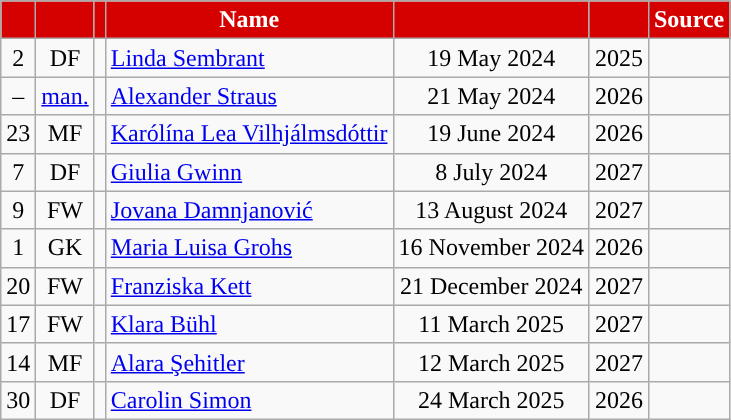<table class="wikitable">
<tr>
<th style="background:#D50000; color:#FFFFFF; "></th>
<th style="background:#D50000; color:#FFFFFF; "></th>
<th style="background:#D50000; color:#FFFFFF; "></th>
<th style="background:#D50000; color:#FFFFFF; ">Name</th>
<th style="background:#D50000; color:#FFFFFF; "></th>
<th style="background:#D50000; color:#FFFFFF; "></th>
<th style="background:#D50000; color:#FFFFFF; ">Source</th>
</tr>
<tr>
<td style="text-align:center;">2</td>
<td style="text-align:center;">DF</td>
<td></td>
<td><a href='#'>Linda Sembrant</a></td>
<td style="text-align:center;">19 May 2024</td>
<td>2025</td>
<td style="text-align:center;"></td>
</tr>
<tr>
<td style="text-align:center;">–</td>
<td style="text-align:center;"><a href='#'>man.</a></td>
<td></td>
<td><a href='#'>Alexander Straus</a></td>
<td style="text-align:center;">21 May 2024</td>
<td>2026</td>
<td style="text-align:center;"></td>
</tr>
<tr>
<td style="text-align:center;">23</td>
<td style="text-align:center;">MF</td>
<td></td>
<td><a href='#'>Karólína Lea Vilhjálmsdóttir</a></td>
<td style="text-align:center;">19 June 2024</td>
<td>2026</td>
<td style="text-align:center;"></td>
</tr>
<tr>
<td style="text-align:center;">7</td>
<td style="text-align:center;">DF</td>
<td></td>
<td><a href='#'>Giulia Gwinn</a></td>
<td style="text-align:center;">8 July 2024</td>
<td>2027</td>
<td style="text-align:center;"></td>
</tr>
<tr>
<td style="text-align:center;">9</td>
<td style="text-align:center;">FW</td>
<td></td>
<td><a href='#'>Jovana Damnjanović</a></td>
<td style="text-align:center;">13 August 2024</td>
<td>2027</td>
<td style="text-align:center;"></td>
</tr>
<tr>
<td style="text-align:center;">1</td>
<td style="text-align:center;">GK</td>
<td></td>
<td><a href='#'>Maria Luisa Grohs</a></td>
<td style="text-align:center;">16 November 2024</td>
<td>2026</td>
<td style="text-align:center;"></td>
</tr>
<tr>
<td style="text-align:center;">20</td>
<td style="text-align:center;">FW</td>
<td></td>
<td><a href='#'>Franziska Kett</a></td>
<td style="text-align:center;">21 December 2024</td>
<td>2027</td>
<td style="text-align:center;"></td>
</tr>
<tr>
<td style="text-align:center;">17</td>
<td style="text-align:center;">FW</td>
<td></td>
<td><a href='#'>Klara Bühl</a></td>
<td style="text-align:center;">11 March 2025</td>
<td>2027</td>
<td style="text-align:center;"></td>
</tr>
<tr>
<td style="text-align:center;">14</td>
<td style="text-align:center;">MF</td>
<td></td>
<td><a href='#'>Alara Şehitler</a></td>
<td style="text-align:center;">12 March 2025</td>
<td>2027</td>
<td style="text-align:center;"></td>
</tr>
<tr>
<td style="text-align:center;">30</td>
<td style="text-align:center;">DF</td>
<td></td>
<td><a href='#'>Carolin Simon</a></td>
<td style="text-align:center;">24 March 2025</td>
<td>2026</td>
<td style="text-align:center;"></td>
</tr>
</table>
